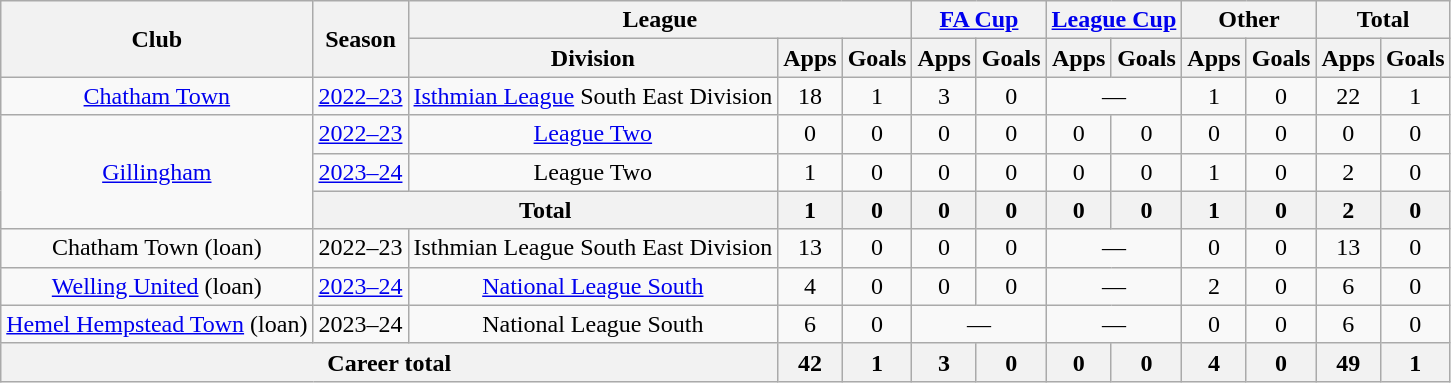<table class="wikitable" style="text-align: center">
<tr>
<th rowspan="2">Club</th>
<th rowspan="2">Season</th>
<th colspan="3">League</th>
<th colspan="2"><a href='#'>FA Cup</a></th>
<th colspan="2"><a href='#'>League Cup</a></th>
<th colspan="2">Other</th>
<th colspan="2">Total</th>
</tr>
<tr>
<th>Division</th>
<th>Apps</th>
<th>Goals</th>
<th>Apps</th>
<th>Goals</th>
<th>Apps</th>
<th>Goals</th>
<th>Apps</th>
<th>Goals</th>
<th>Apps</th>
<th>Goals</th>
</tr>
<tr>
<td><a href='#'>Chatham Town</a></td>
<td><a href='#'>2022–23</a></td>
<td><a href='#'>Isthmian League</a> South East Division</td>
<td>18</td>
<td>1</td>
<td>3</td>
<td>0</td>
<td colspan="2">—</td>
<td>1</td>
<td>0</td>
<td>22</td>
<td>1</td>
</tr>
<tr>
<td rowspan="3"><a href='#'>Gillingham</a></td>
<td><a href='#'>2022–23</a></td>
<td><a href='#'>League Two</a></td>
<td>0</td>
<td>0</td>
<td>0</td>
<td>0</td>
<td>0</td>
<td>0</td>
<td>0</td>
<td>0</td>
<td>0</td>
<td>0</td>
</tr>
<tr>
<td><a href='#'>2023–24</a></td>
<td>League Two</td>
<td>1</td>
<td>0</td>
<td>0</td>
<td>0</td>
<td>0</td>
<td>0</td>
<td>1</td>
<td>0</td>
<td>2</td>
<td>0</td>
</tr>
<tr>
<th colspan="2">Total</th>
<th>1</th>
<th>0</th>
<th>0</th>
<th>0</th>
<th>0</th>
<th>0</th>
<th>1</th>
<th>0</th>
<th>2</th>
<th>0</th>
</tr>
<tr>
<td>Chatham Town (loan)</td>
<td>2022–23</td>
<td>Isthmian League South East Division</td>
<td>13</td>
<td>0</td>
<td>0</td>
<td>0</td>
<td colspan="2">—</td>
<td>0</td>
<td>0</td>
<td>13</td>
<td>0</td>
</tr>
<tr>
<td><a href='#'>Welling United</a> (loan)</td>
<td><a href='#'>2023–24</a></td>
<td><a href='#'>National League South</a></td>
<td>4</td>
<td>0</td>
<td>0</td>
<td>0</td>
<td colspan="2">—</td>
<td>2</td>
<td>0</td>
<td>6</td>
<td>0</td>
</tr>
<tr>
<td><a href='#'>Hemel Hempstead Town</a> (loan)</td>
<td>2023–24</td>
<td>National League South</td>
<td>6</td>
<td>0</td>
<td colspan="2">—</td>
<td colspan="2">—</td>
<td>0</td>
<td>0</td>
<td>6</td>
<td>0</td>
</tr>
<tr>
<th colspan="3">Career total</th>
<th>42</th>
<th>1</th>
<th>3</th>
<th>0</th>
<th>0</th>
<th>0</th>
<th>4</th>
<th>0</th>
<th>49</th>
<th>1</th>
</tr>
</table>
